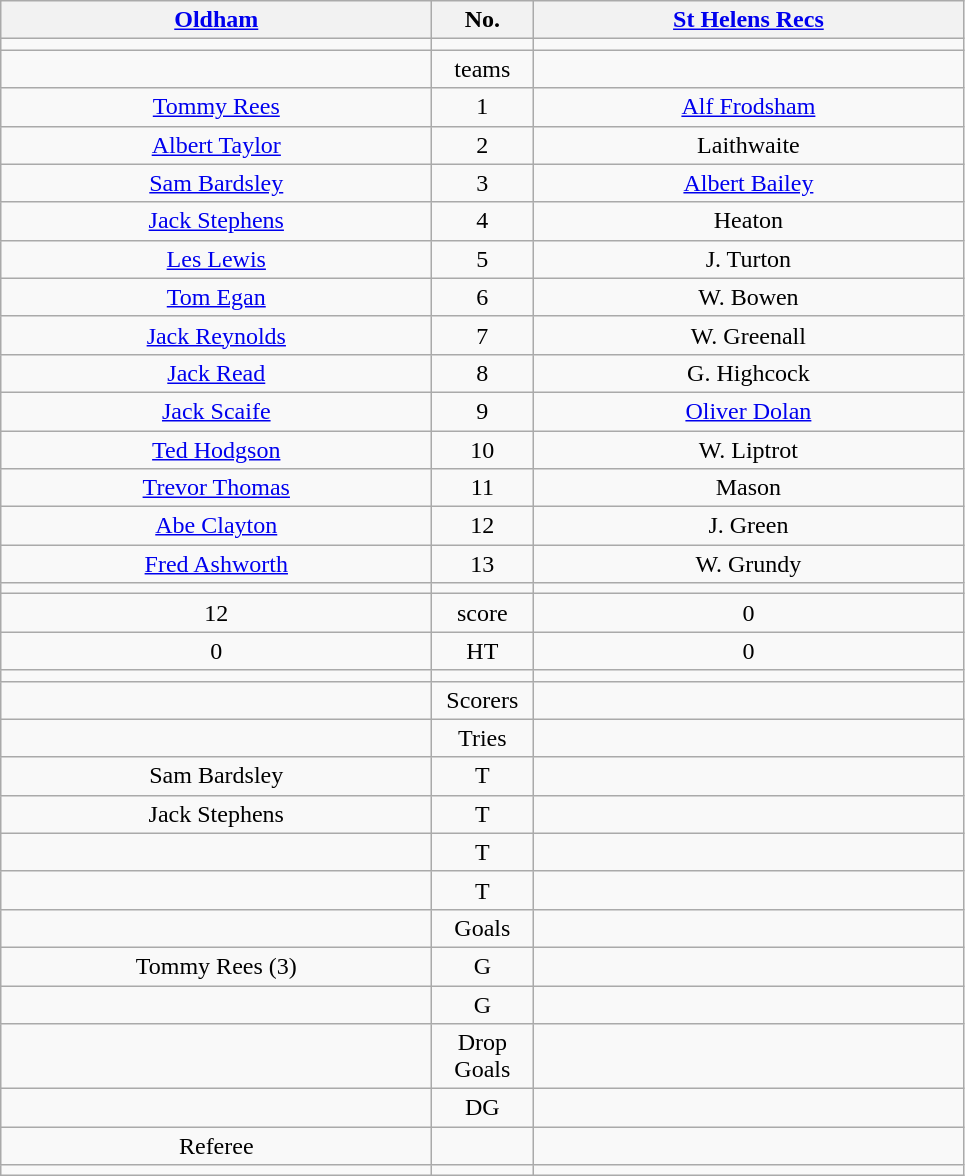<table class="wikitable" style="text-align:center;">
<tr>
<th width=280 abbr="Oldham"><a href='#'>Oldham</a></th>
<th width=60 abbr="Number">No.</th>
<th width=280 abbr="St H Recs"><a href='#'>St Helens Recs</a></th>
</tr>
<tr>
<td></td>
<td></td>
<td></td>
</tr>
<tr>
<td></td>
<td>teams</td>
<td></td>
</tr>
<tr>
<td><a href='#'>Tommy Rees</a></td>
<td>1</td>
<td><a href='#'>Alf Frodsham</a></td>
</tr>
<tr>
<td><a href='#'>Albert Taylor</a></td>
<td>2</td>
<td>Laithwaite</td>
</tr>
<tr>
<td><a href='#'>Sam Bardsley</a></td>
<td>3</td>
<td><a href='#'>Albert Bailey</a></td>
</tr>
<tr>
<td><a href='#'>Jack Stephens</a></td>
<td>4</td>
<td>Heaton</td>
</tr>
<tr>
<td><a href='#'>Les Lewis</a></td>
<td>5</td>
<td>J. Turton</td>
</tr>
<tr>
<td><a href='#'>Tom Egan</a></td>
<td>6</td>
<td>W. Bowen</td>
</tr>
<tr>
<td><a href='#'>Jack Reynolds</a></td>
<td>7</td>
<td>W. Greenall</td>
</tr>
<tr>
<td><a href='#'>Jack Read</a></td>
<td>8</td>
<td>G. Highcock</td>
</tr>
<tr>
<td><a href='#'>Jack Scaife</a></td>
<td>9</td>
<td><a href='#'>Oliver Dolan</a></td>
</tr>
<tr>
<td><a href='#'>Ted Hodgson</a></td>
<td>10</td>
<td>W. Liptrot</td>
</tr>
<tr>
<td><a href='#'>Trevor Thomas</a></td>
<td>11</td>
<td>Mason</td>
</tr>
<tr>
<td><a href='#'>Abe Clayton</a></td>
<td>12</td>
<td>J. Green</td>
</tr>
<tr>
<td><a href='#'>Fred Ashworth</a></td>
<td>13</td>
<td>W. Grundy</td>
</tr>
<tr>
<td></td>
<td></td>
<td></td>
</tr>
<tr>
<td>12</td>
<td>score</td>
<td>0</td>
</tr>
<tr>
<td>0</td>
<td>HT</td>
<td>0</td>
</tr>
<tr>
<td></td>
<td></td>
<td></td>
</tr>
<tr>
<td></td>
<td>Scorers</td>
<td></td>
</tr>
<tr>
<td></td>
<td>Tries</td>
<td></td>
</tr>
<tr>
<td>Sam Bardsley</td>
<td>T</td>
<td></td>
</tr>
<tr>
<td>Jack Stephens</td>
<td>T</td>
<td></td>
</tr>
<tr>
<td></td>
<td>T</td>
<td></td>
</tr>
<tr>
<td></td>
<td>T</td>
<td></td>
</tr>
<tr>
<td></td>
<td>Goals</td>
<td></td>
</tr>
<tr>
<td>Tommy Rees (3)</td>
<td>G</td>
<td></td>
</tr>
<tr>
<td></td>
<td>G</td>
<td></td>
</tr>
<tr>
<td></td>
<td>Drop Goals</td>
<td></td>
</tr>
<tr>
<td></td>
<td>DG</td>
<td></td>
</tr>
<tr>
<td>Referee</td>
<td></td>
<td ()></td>
</tr>
<tr>
<td></td>
<td></td>
<td></td>
</tr>
</table>
